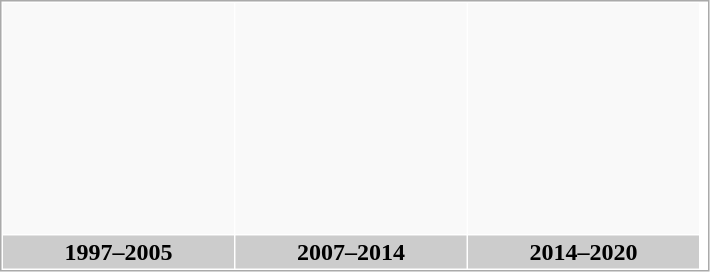<table border="0" cellpadding="2" cellspacing="1" style="border:1px solid #aaa">
<tr align=center>
<th height="150px" bgcolor="#F9F9F9"></th>
<th height="150px" bgcolor="#F9F9F9"></th>
<th height="150px" bgcolor="#F9F9F9"></th>
<th></th>
</tr>
<tr>
<th width="150px" colspan="1" bgcolor="#CCCCCC">1997–2005</th>
<th width="150px" colspan="1" bgcolor="#CCCCCC">2007–2014</th>
<th width="150px" colspan="1" bgcolor="#CCCCCC">2014–2020</th>
</tr>
</table>
